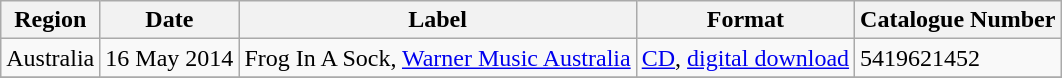<table class="wikitable">
<tr>
<th>Region</th>
<th>Date</th>
<th>Label</th>
<th>Format</th>
<th>Catalogue Number</th>
</tr>
<tr>
<td>Australia</td>
<td>16 May 2014</td>
<td>Frog In A Sock, <a href='#'>Warner Music Australia</a></td>
<td><a href='#'>CD</a>, <a href='#'>digital download</a></td>
<td>5419621452</td>
</tr>
<tr>
</tr>
</table>
